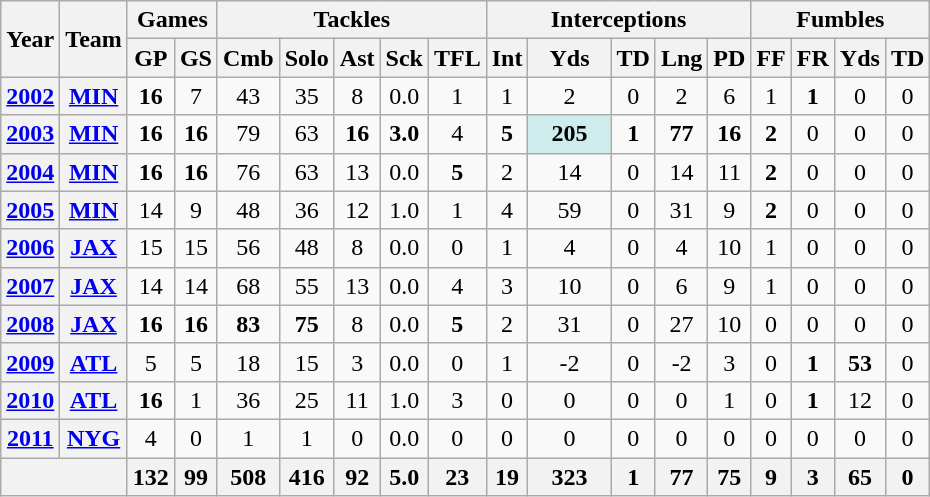<table class="wikitable" style="text-align:center">
<tr>
<th rowspan="2">Year</th>
<th rowspan="2">Team</th>
<th colspan="2">Games</th>
<th colspan="5">Tackles</th>
<th colspan="5">Interceptions</th>
<th colspan="4">Fumbles</th>
</tr>
<tr>
<th>GP</th>
<th>GS</th>
<th>Cmb</th>
<th>Solo</th>
<th>Ast</th>
<th>Sck</th>
<th>TFL</th>
<th>Int</th>
<th>Yds</th>
<th>TD</th>
<th>Lng</th>
<th>PD</th>
<th>FF</th>
<th>FR</th>
<th>Yds</th>
<th>TD</th>
</tr>
<tr>
<th><a href='#'>2002</a></th>
<th><a href='#'>MIN</a></th>
<td><strong>16</strong></td>
<td>7</td>
<td>43</td>
<td>35</td>
<td>8</td>
<td>0.0</td>
<td>1</td>
<td>1</td>
<td>2</td>
<td>0</td>
<td>2</td>
<td>6</td>
<td>1</td>
<td><strong>1</strong></td>
<td>0</td>
<td>0</td>
</tr>
<tr>
<th><a href='#'>2003</a></th>
<th><a href='#'>MIN</a></th>
<td><strong>16</strong></td>
<td><strong>16</strong></td>
<td>79</td>
<td>63</td>
<td><strong>16</strong></td>
<td><strong>3.0</strong></td>
<td>4</td>
<td><strong>5</strong></td>
<td style="background:#cfecec; width:3em;"><strong>205</strong></td>
<td><strong>1</strong></td>
<td><strong>77</strong></td>
<td><strong>16</strong></td>
<td><strong>2</strong></td>
<td>0</td>
<td>0</td>
<td>0</td>
</tr>
<tr>
<th><a href='#'>2004</a></th>
<th><a href='#'>MIN</a></th>
<td><strong>16</strong></td>
<td><strong>16</strong></td>
<td>76</td>
<td>63</td>
<td>13</td>
<td>0.0</td>
<td><strong>5</strong></td>
<td>2</td>
<td>14</td>
<td>0</td>
<td>14</td>
<td>11</td>
<td><strong>2</strong></td>
<td>0</td>
<td>0</td>
<td>0</td>
</tr>
<tr>
<th><a href='#'>2005</a></th>
<th><a href='#'>MIN</a></th>
<td>14</td>
<td>9</td>
<td>48</td>
<td>36</td>
<td>12</td>
<td>1.0</td>
<td>1</td>
<td>4</td>
<td>59</td>
<td>0</td>
<td>31</td>
<td>9</td>
<td><strong>2</strong></td>
<td>0</td>
<td>0</td>
<td>0</td>
</tr>
<tr>
<th><a href='#'>2006</a></th>
<th><a href='#'>JAX</a></th>
<td>15</td>
<td>15</td>
<td>56</td>
<td>48</td>
<td>8</td>
<td>0.0</td>
<td>0</td>
<td>1</td>
<td>4</td>
<td>0</td>
<td>4</td>
<td>10</td>
<td>1</td>
<td>0</td>
<td>0</td>
<td>0</td>
</tr>
<tr>
<th><a href='#'>2007</a></th>
<th><a href='#'>JAX</a></th>
<td>14</td>
<td>14</td>
<td>68</td>
<td>55</td>
<td>13</td>
<td>0.0</td>
<td>4</td>
<td>3</td>
<td>10</td>
<td>0</td>
<td>6</td>
<td>9</td>
<td>1</td>
<td>0</td>
<td>0</td>
<td>0</td>
</tr>
<tr>
<th><a href='#'>2008</a></th>
<th><a href='#'>JAX</a></th>
<td><strong>16</strong></td>
<td><strong>16</strong></td>
<td><strong>83</strong></td>
<td><strong>75</strong></td>
<td>8</td>
<td>0.0</td>
<td><strong>5</strong></td>
<td>2</td>
<td>31</td>
<td>0</td>
<td>27</td>
<td>10</td>
<td>0</td>
<td>0</td>
<td>0</td>
<td>0</td>
</tr>
<tr>
<th><a href='#'>2009</a></th>
<th><a href='#'>ATL</a></th>
<td>5</td>
<td>5</td>
<td>18</td>
<td>15</td>
<td>3</td>
<td>0.0</td>
<td>0</td>
<td>1</td>
<td>-2</td>
<td>0</td>
<td>-2</td>
<td>3</td>
<td>0</td>
<td><strong>1</strong></td>
<td><strong>53</strong></td>
<td>0</td>
</tr>
<tr>
<th><a href='#'>2010</a></th>
<th><a href='#'>ATL</a></th>
<td><strong>16</strong></td>
<td>1</td>
<td>36</td>
<td>25</td>
<td>11</td>
<td>1.0</td>
<td>3</td>
<td>0</td>
<td>0</td>
<td>0</td>
<td>0</td>
<td>1</td>
<td>0</td>
<td><strong>1</strong></td>
<td>12</td>
<td>0</td>
</tr>
<tr>
<th><a href='#'>2011</a></th>
<th><a href='#'>NYG</a></th>
<td>4</td>
<td>0</td>
<td>1</td>
<td>1</td>
<td>0</td>
<td>0.0</td>
<td>0</td>
<td>0</td>
<td>0</td>
<td>0</td>
<td>0</td>
<td>0</td>
<td>0</td>
<td>0</td>
<td>0</td>
<td>0</td>
</tr>
<tr>
<th colspan="2"></th>
<th>132</th>
<th>99</th>
<th>508</th>
<th>416</th>
<th>92</th>
<th>5.0</th>
<th>23</th>
<th>19</th>
<th>323</th>
<th>1</th>
<th>77</th>
<th>75</th>
<th>9</th>
<th>3</th>
<th>65</th>
<th>0</th>
</tr>
</table>
